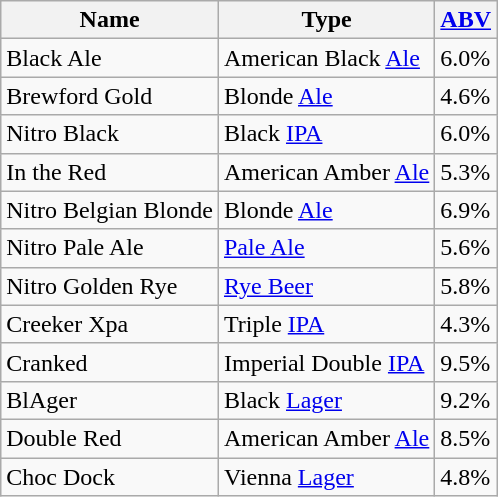<table class="wikitable">
<tr>
<th>Name</th>
<th>Type</th>
<th><a href='#'>ABV</a></th>
</tr>
<tr>
<td>Black Ale</td>
<td>American Black <a href='#'>Ale</a></td>
<td>6.0%</td>
</tr>
<tr>
<td>Brewford Gold</td>
<td>Blonde <a href='#'>Ale</a></td>
<td>4.6%</td>
</tr>
<tr>
<td>Nitro Black</td>
<td>Black <a href='#'>IPA</a></td>
<td>6.0%</td>
</tr>
<tr>
<td>In the Red</td>
<td>American Amber <a href='#'>Ale</a></td>
<td>5.3%</td>
</tr>
<tr>
<td>Nitro Belgian Blonde</td>
<td>Blonde <a href='#'>Ale</a></td>
<td>6.9%</td>
</tr>
<tr>
<td>Nitro Pale Ale</td>
<td><a href='#'>Pale Ale</a></td>
<td>5.6%</td>
</tr>
<tr>
<td>Nitro Golden Rye</td>
<td><a href='#'>Rye Beer</a></td>
<td>5.8%</td>
</tr>
<tr>
<td>Creeker Xpa</td>
<td>Triple <a href='#'>IPA</a></td>
<td>4.3%</td>
</tr>
<tr>
<td>Cranked</td>
<td>Imperial Double <a href='#'>IPA</a></td>
<td>9.5%</td>
</tr>
<tr>
<td>BlAger</td>
<td>Black <a href='#'>Lager</a></td>
<td>9.2%</td>
</tr>
<tr>
<td>Double Red</td>
<td>American Amber <a href='#'>Ale</a></td>
<td>8.5%</td>
</tr>
<tr>
<td>Choc Dock</td>
<td>Vienna <a href='#'>Lager</a></td>
<td>4.8%</td>
</tr>
</table>
